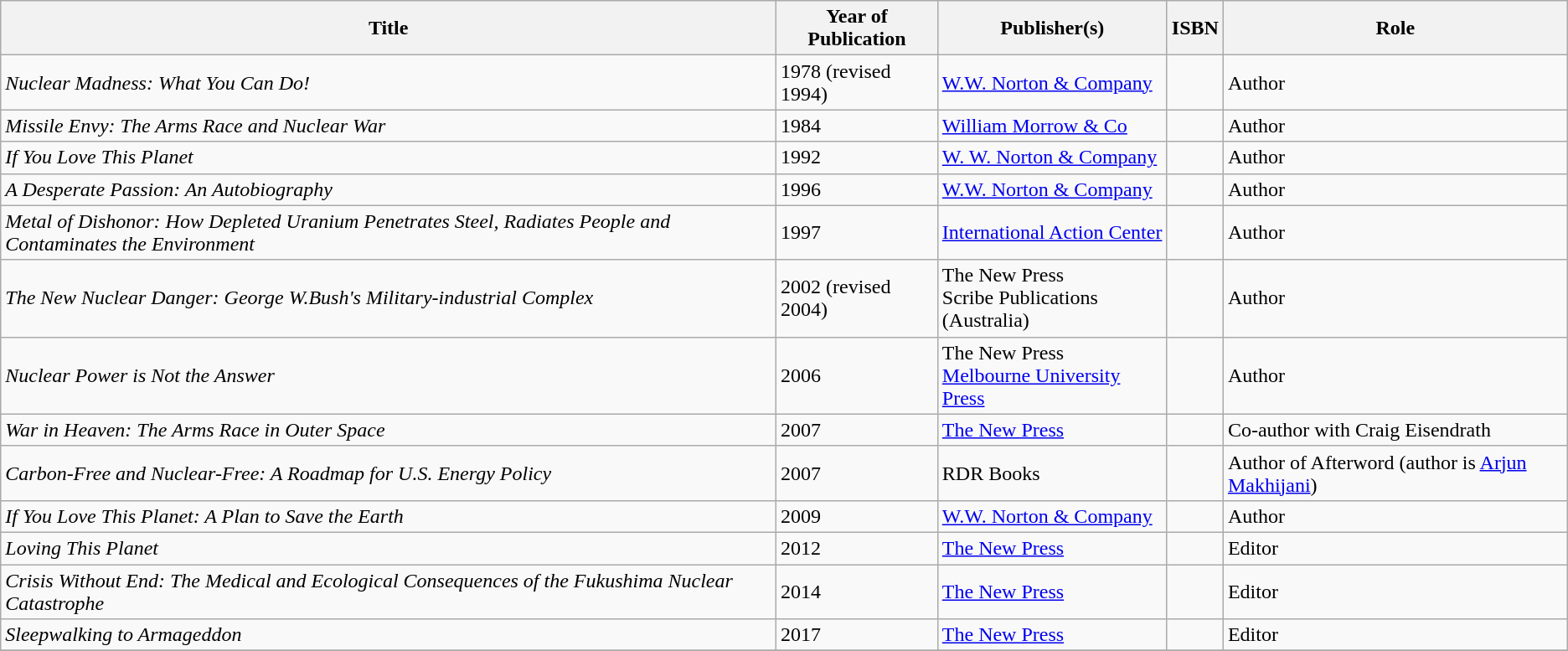<table class="wikitable">
<tr>
<th>Title</th>
<th>Year of Publication</th>
<th>Publisher(s)</th>
<th>ISBN</th>
<th>Role</th>
</tr>
<tr>
<td><em>Nuclear Madness: What You Can Do!</em></td>
<td>1978 (revised 1994)</td>
<td><a href='#'>W.W. Norton & Company</a></td>
<td></td>
<td>Author</td>
</tr>
<tr>
<td><em>Missile Envy: The Arms Race and Nuclear War</em></td>
<td>1984</td>
<td><a href='#'>William Morrow & Co</a></td>
<td></td>
<td>Author</td>
</tr>
<tr>
<td><em>If You Love This Planet</em></td>
<td>1992</td>
<td><a href='#'>W. W. Norton & Company</a></td>
<td></td>
<td>Author</td>
</tr>
<tr>
<td><em>A Desperate Passion: An Autobiography</em></td>
<td>1996</td>
<td><a href='#'>W.W. Norton & Company</a></td>
<td></td>
<td>Author</td>
</tr>
<tr>
<td><em>Metal of Dishonor: How Depleted Uranium Penetrates Steel, Radiates People and Contaminates the Environment</em></td>
<td>1997</td>
<td><a href='#'>International Action Center</a></td>
<td></td>
<td>Author</td>
</tr>
<tr>
<td><em>The New Nuclear Danger: George W.Bush's Military-industrial Complex</em></td>
<td>2002 (revised 2004)</td>
<td>The New Press<br>Scribe Publications (Australia)</td>
<td></td>
<td>Author</td>
</tr>
<tr>
<td><em>Nuclear Power is Not the Answer</em></td>
<td>2006</td>
<td>The New Press<br><a href='#'>Melbourne University Press</a></td>
<td></td>
<td>Author</td>
</tr>
<tr>
<td><em>War in Heaven: The Arms Race in Outer Space</em></td>
<td>2007</td>
<td><a href='#'>The New Press</a></td>
<td></td>
<td>Co-author with Craig Eisendrath</td>
</tr>
<tr>
<td><em>Carbon-Free and Nuclear-Free: A Roadmap for U.S. Energy Policy</em></td>
<td>2007</td>
<td>RDR Books</td>
<td></td>
<td>Author of Afterword (author is <a href='#'>Arjun Makhijani</a>)</td>
</tr>
<tr>
<td><em>If You Love This Planet: A Plan to Save the Earth</em></td>
<td>2009</td>
<td><a href='#'>W.W. Norton & Company</a></td>
<td></td>
<td>Author</td>
</tr>
<tr>
<td><em>Loving This Planet</em></td>
<td>2012</td>
<td><a href='#'>The New Press</a></td>
<td></td>
<td>Editor</td>
</tr>
<tr>
<td><em>Crisis Without End: The Medical and Ecological Consequences of the Fukushima Nuclear Catastrophe</em></td>
<td>2014</td>
<td><a href='#'>The New Press</a></td>
<td></td>
<td>Editor</td>
</tr>
<tr>
<td><em>Sleepwalking to Armageddon</em></td>
<td>2017</td>
<td><a href='#'>The New Press</a></td>
<td></td>
<td>Editor</td>
</tr>
<tr>
</tr>
</table>
